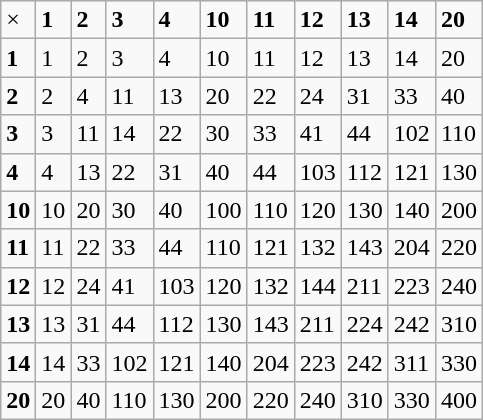<table class="wikitable"; text-align:center">
<tr>
<td>×</td>
<td><strong>1</strong></td>
<td><strong>2</strong></td>
<td><strong>3</strong></td>
<td><strong>4</strong></td>
<td><strong>10</strong></td>
<td><strong>11</strong></td>
<td><strong>12</strong></td>
<td><strong>13</strong></td>
<td><strong>14</strong></td>
<td><strong>20</strong></td>
</tr>
<tr>
<td><strong>1</strong></td>
<td>1</td>
<td>2</td>
<td>3</td>
<td>4</td>
<td>10</td>
<td>11</td>
<td>12</td>
<td>13</td>
<td>14</td>
<td>20</td>
</tr>
<tr>
<td><strong>2</strong></td>
<td>2</td>
<td>4</td>
<td>11</td>
<td>13</td>
<td>20</td>
<td>22</td>
<td>24</td>
<td>31</td>
<td>33</td>
<td>40</td>
</tr>
<tr>
<td><strong>3</strong></td>
<td>3</td>
<td>11</td>
<td>14</td>
<td>22</td>
<td>30</td>
<td>33</td>
<td>41</td>
<td>44</td>
<td>102</td>
<td>110</td>
</tr>
<tr>
<td><strong>4</strong></td>
<td>4</td>
<td>13</td>
<td>22</td>
<td>31</td>
<td>40</td>
<td>44</td>
<td>103</td>
<td>112</td>
<td>121</td>
<td>130</td>
</tr>
<tr>
<td><strong>10</strong></td>
<td>10</td>
<td>20</td>
<td>30</td>
<td>40</td>
<td>100</td>
<td>110</td>
<td>120</td>
<td>130</td>
<td>140</td>
<td>200</td>
</tr>
<tr>
<td><strong>11</strong></td>
<td>11</td>
<td>22</td>
<td>33</td>
<td>44</td>
<td>110</td>
<td>121</td>
<td>132</td>
<td>143</td>
<td>204</td>
<td>220</td>
</tr>
<tr>
<td><strong>12</strong></td>
<td>12</td>
<td>24</td>
<td>41</td>
<td>103</td>
<td>120</td>
<td>132</td>
<td>144</td>
<td>211</td>
<td>223</td>
<td>240</td>
</tr>
<tr>
<td><strong>13</strong></td>
<td>13</td>
<td>31</td>
<td>44</td>
<td>112</td>
<td>130</td>
<td>143</td>
<td>211</td>
<td>224</td>
<td>242</td>
<td>310</td>
</tr>
<tr>
<td><strong>14</strong></td>
<td>14</td>
<td>33</td>
<td>102</td>
<td>121</td>
<td>140</td>
<td>204</td>
<td>223</td>
<td>242</td>
<td>311</td>
<td>330</td>
</tr>
<tr>
<td><strong>20</strong></td>
<td>20</td>
<td>40</td>
<td>110</td>
<td>130</td>
<td>200</td>
<td>220</td>
<td>240</td>
<td>310</td>
<td>330</td>
<td>400</td>
</tr>
</table>
